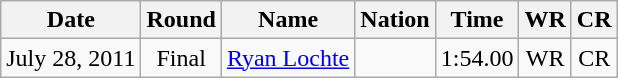<table class="wikitable" style="text-align:center">
<tr>
<th>Date</th>
<th>Round</th>
<th>Name</th>
<th>Nation</th>
<th>Time</th>
<th>WR</th>
<th>CR</th>
</tr>
<tr>
<td>July 28, 2011</td>
<td>Final</td>
<td align="left"><a href='#'>Ryan Lochte</a></td>
<td align="left"></td>
<td>1:54.00</td>
<td>WR</td>
<td>CR</td>
</tr>
</table>
